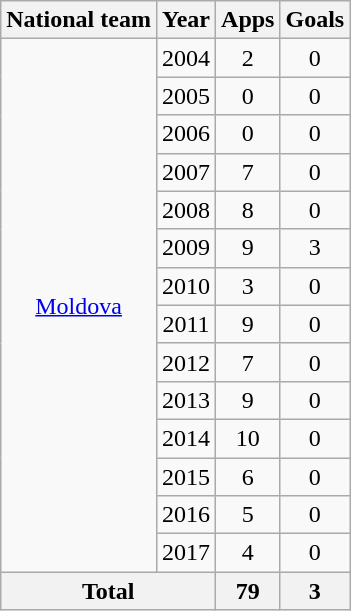<table class="wikitable" style="text-align:center">
<tr>
<th>National team</th>
<th>Year</th>
<th>Apps</th>
<th>Goals</th>
</tr>
<tr>
<td rowspan=14><a href='#'>Moldova</a></td>
<td>2004</td>
<td>2</td>
<td>0</td>
</tr>
<tr>
<td>2005</td>
<td>0</td>
<td>0</td>
</tr>
<tr>
<td>2006</td>
<td>0</td>
<td>0</td>
</tr>
<tr>
<td>2007</td>
<td>7</td>
<td>0</td>
</tr>
<tr>
<td>2008</td>
<td>8</td>
<td>0</td>
</tr>
<tr>
<td>2009</td>
<td>9</td>
<td>3</td>
</tr>
<tr>
<td>2010</td>
<td>3</td>
<td>0</td>
</tr>
<tr>
<td>2011</td>
<td>9</td>
<td>0</td>
</tr>
<tr>
<td>2012</td>
<td>7</td>
<td>0</td>
</tr>
<tr>
<td>2013</td>
<td>9</td>
<td>0</td>
</tr>
<tr>
<td>2014</td>
<td>10</td>
<td>0</td>
</tr>
<tr>
<td>2015</td>
<td>6</td>
<td>0</td>
</tr>
<tr>
<td>2016</td>
<td>5</td>
<td>0</td>
</tr>
<tr>
<td>2017</td>
<td>4</td>
<td>0</td>
</tr>
<tr>
<th colspan=2>Total</th>
<th>79</th>
<th>3</th>
</tr>
</table>
